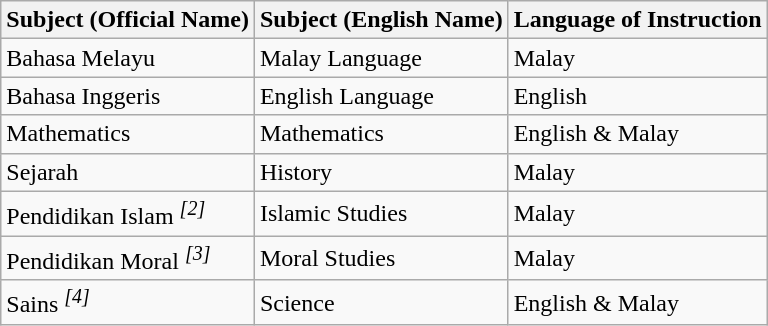<table class="wikitable">
<tr>
<th>Subject (Official Name)</th>
<th>Subject (English Name)</th>
<th>Language of Instruction</th>
</tr>
<tr>
<td>Bahasa Melayu</td>
<td>Malay Language</td>
<td>Malay</td>
</tr>
<tr>
<td>Bahasa Inggeris</td>
<td>English Language</td>
<td>English</td>
</tr>
<tr>
<td>Mathematics</td>
<td>Mathematics</td>
<td>English & Malay</td>
</tr>
<tr>
<td>Sejarah</td>
<td>History</td>
<td>Malay</td>
</tr>
<tr>
<td>Pendidikan Islam <sup><em>[2]</em></sup></td>
<td>Islamic Studies</td>
<td>Malay</td>
</tr>
<tr>
<td>Pendidikan Moral <sup><em>[3]</em></sup></td>
<td>Moral Studies</td>
<td>Malay</td>
</tr>
<tr>
<td>Sains <sup><em>[4]</em></sup></td>
<td>Science</td>
<td>English & Malay</td>
</tr>
</table>
